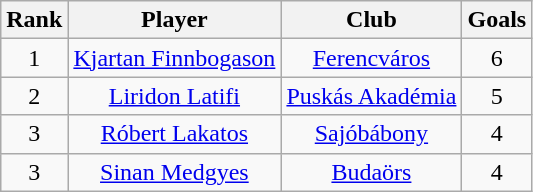<table class="wikitable" style="text-align:center">
<tr>
<th>Rank</th>
<th>Player</th>
<th>Club</th>
<th>Goals</th>
</tr>
<tr>
<td>1</td>
<td> <a href='#'>Kjartan Finnbogason</a></td>
<td><a href='#'>Ferencváros</a></td>
<td>6</td>
</tr>
<tr>
<td>2</td>
<td> <a href='#'>Liridon Latifi</a></td>
<td><a href='#'>Puskás Akadémia</a></td>
<td>5</td>
</tr>
<tr>
<td>3</td>
<td> <a href='#'>Róbert Lakatos</a></td>
<td><a href='#'>Sajóbábony</a></td>
<td>4</td>
</tr>
<tr>
<td>3</td>
<td> <a href='#'>Sinan Medgyes</a></td>
<td><a href='#'>Budaörs</a></td>
<td>4</td>
</tr>
</table>
